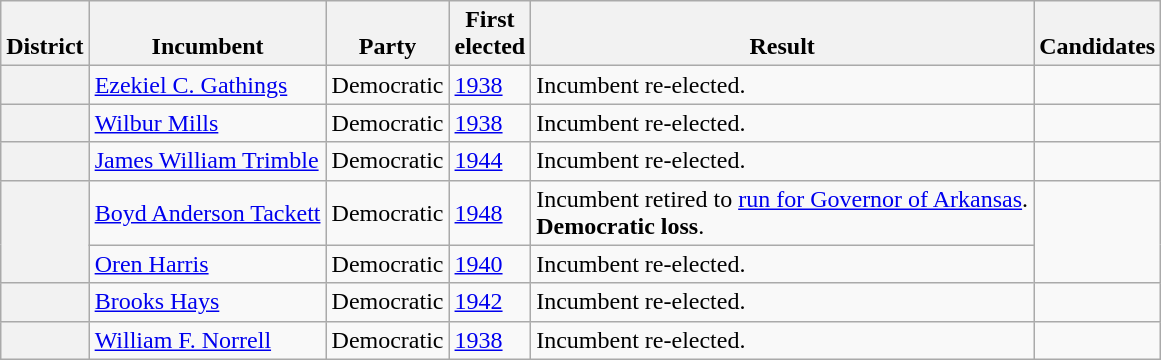<table class=wikitable>
<tr valign=bottom>
<th>District</th>
<th>Incumbent</th>
<th>Party</th>
<th>First<br>elected</th>
<th>Result</th>
<th>Candidates</th>
</tr>
<tr>
<th></th>
<td><a href='#'>Ezekiel C. Gathings</a></td>
<td>Democratic</td>
<td><a href='#'>1938</a></td>
<td>Incumbent re-elected.</td>
<td nowrap></td>
</tr>
<tr>
<th></th>
<td><a href='#'>Wilbur Mills</a></td>
<td>Democratic</td>
<td><a href='#'>1938</a></td>
<td>Incumbent re-elected.</td>
<td nowrap></td>
</tr>
<tr>
<th></th>
<td><a href='#'>James William Trimble</a></td>
<td>Democratic</td>
<td><a href='#'>1944</a></td>
<td>Incumbent re-elected.</td>
<td nowrap></td>
</tr>
<tr>
<th rowspan=2></th>
<td><a href='#'>Boyd Anderson Tackett</a></td>
<td>Democratic</td>
<td><a href='#'>1948</a></td>
<td>Incumbent retired to <a href='#'>run for Governor of Arkansas</a>.<br><strong>Democratic loss</strong>.</td>
<td rowspan=2></td>
</tr>
<tr>
<td><a href='#'>Oren Harris</a><br></td>
<td>Democratic</td>
<td><a href='#'>1940</a></td>
<td>Incumbent re-elected.</td>
</tr>
<tr>
<th></th>
<td><a href='#'>Brooks Hays</a></td>
<td>Democratic</td>
<td><a href='#'>1942</a></td>
<td>Incumbent re-elected.</td>
<td nowrap></td>
</tr>
<tr>
<th></th>
<td><a href='#'>William F. Norrell</a></td>
<td>Democratic</td>
<td><a href='#'>1938</a></td>
<td>Incumbent re-elected.</td>
<td nowrap></td>
</tr>
</table>
